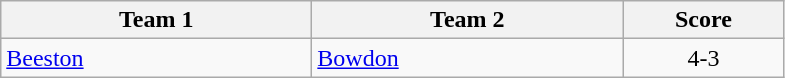<table class="wikitable" style="font-size: 100%">
<tr>
<th width=200>Team 1</th>
<th width=200>Team 2</th>
<th width=100>Score</th>
</tr>
<tr>
<td><a href='#'>Beeston</a></td>
<td><a href='#'>Bowdon</a></td>
<td align=center>4-3</td>
</tr>
</table>
